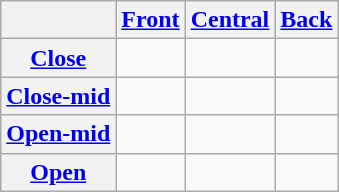<table class="wikitable" style=text-align:center>
<tr>
<th></th>
<th><a href='#'>Front</a></th>
<th><a href='#'>Central</a></th>
<th><a href='#'>Back</a></th>
</tr>
<tr>
<th><a href='#'>Close</a></th>
<td></td>
<td></td>
<td></td>
</tr>
<tr>
<th><a href='#'>Close-mid</a></th>
<td></td>
<td></td>
<td></td>
</tr>
<tr>
<th><a href='#'>Open-mid</a></th>
<td></td>
<td></td>
<td></td>
</tr>
<tr>
<th><a href='#'>Open</a></th>
<td></td>
<td></td>
<td></td>
</tr>
</table>
